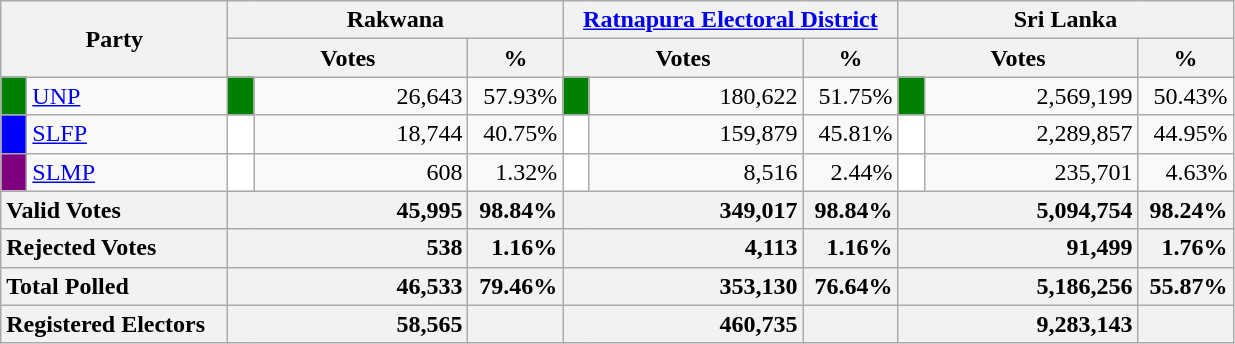<table class="wikitable">
<tr>
<th colspan="2" width="144px"rowspan="2">Party</th>
<th colspan="3" width="216px">Rakwana</th>
<th colspan="3" width="216px"><a href='#'>Ratnapura Electoral District</a></th>
<th colspan="3" width="216px">Sri Lanka</th>
</tr>
<tr>
<th colspan="2" width="144px">Votes</th>
<th>%</th>
<th colspan="2" width="144px">Votes</th>
<th>%</th>
<th colspan="2" width="144px">Votes</th>
<th>%</th>
</tr>
<tr>
<td style="background-color:green;" width="10px"></td>
<td style="text-align:left;"><a href='#'>UNP</a></td>
<td style="background-color:green;" width="10px"></td>
<td style="text-align:right;">26,643</td>
<td style="text-align:right;">57.93%</td>
<td style="background-color:green;" width="10px"></td>
<td style="text-align:right;">180,622</td>
<td style="text-align:right;">51.75%</td>
<td style="background-color:green;" width="10px"></td>
<td style="text-align:right;">2,569,199</td>
<td style="text-align:right;">50.43%</td>
</tr>
<tr>
<td style="background-color:blue;" width="10px"></td>
<td style="text-align:left;"><a href='#'>SLFP</a></td>
<td style="background-color:white;" width="10px"></td>
<td style="text-align:right;">18,744</td>
<td style="text-align:right;">40.75%</td>
<td style="background-color:white;" width="10px"></td>
<td style="text-align:right;">159,879</td>
<td style="text-align:right;">45.81%</td>
<td style="background-color:white;" width="10px"></td>
<td style="text-align:right;">2,289,857</td>
<td style="text-align:right;">44.95%</td>
</tr>
<tr>
<td style="background-color:purple;" width="10px"></td>
<td style="text-align:left;"><a href='#'>SLMP</a></td>
<td style="background-color:white;" width="10px"></td>
<td style="text-align:right;">608</td>
<td style="text-align:right;">1.32%</td>
<td style="background-color:white;" width="10px"></td>
<td style="text-align:right;">8,516</td>
<td style="text-align:right;">2.44%</td>
<td style="background-color:white;" width="10px"></td>
<td style="text-align:right;">235,701</td>
<td style="text-align:right;">4.63%</td>
</tr>
<tr>
<th colspan="2" width="144px"style="text-align:left;">Valid Votes</th>
<th style="text-align:right;"colspan="2" width="144px">45,995</th>
<th style="text-align:right;">98.84%</th>
<th style="text-align:right;"colspan="2" width="144px">349,017</th>
<th style="text-align:right;">98.84%</th>
<th style="text-align:right;"colspan="2" width="144px">5,094,754</th>
<th style="text-align:right;">98.24%</th>
</tr>
<tr>
<th colspan="2" width="144px"style="text-align:left;">Rejected Votes</th>
<th style="text-align:right;"colspan="2" width="144px">538</th>
<th style="text-align:right;">1.16%</th>
<th style="text-align:right;"colspan="2" width="144px">4,113</th>
<th style="text-align:right;">1.16%</th>
<th style="text-align:right;"colspan="2" width="144px">91,499</th>
<th style="text-align:right;">1.76%</th>
</tr>
<tr>
<th colspan="2" width="144px"style="text-align:left;">Total Polled</th>
<th style="text-align:right;"colspan="2" width="144px">46,533</th>
<th style="text-align:right;">79.46%</th>
<th style="text-align:right;"colspan="2" width="144px">353,130</th>
<th style="text-align:right;">76.64%</th>
<th style="text-align:right;"colspan="2" width="144px">5,186,256</th>
<th style="text-align:right;">55.87%</th>
</tr>
<tr>
<th colspan="2" width="144px"style="text-align:left;">Registered Electors</th>
<th style="text-align:right;"colspan="2" width="144px">58,565</th>
<th></th>
<th style="text-align:right;"colspan="2" width="144px">460,735</th>
<th></th>
<th style="text-align:right;"colspan="2" width="144px">9,283,143</th>
<th></th>
</tr>
</table>
